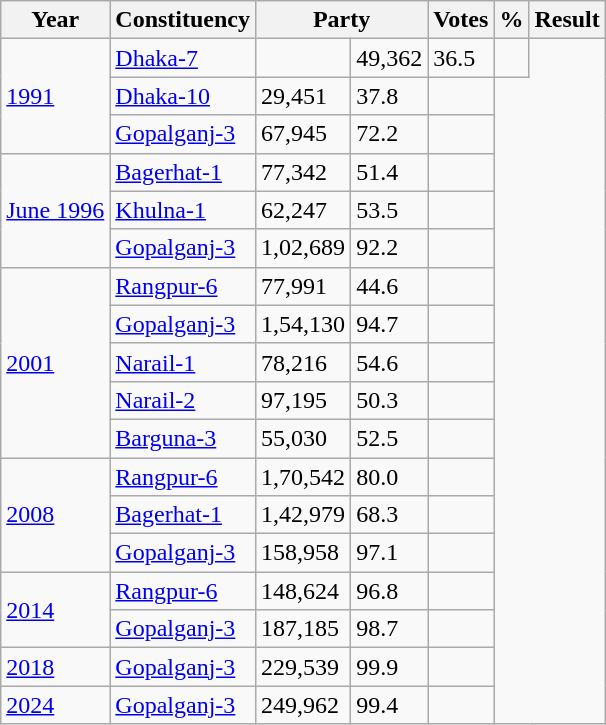<table class="wikitable">
<tr>
<th>Year</th>
<th>Constituency</th>
<th colspan="2">Party</th>
<th>Votes</th>
<th>%</th>
<th>Result</th>
</tr>
<tr>
<td rowspan="3"><a href='#'>1991</a></td>
<td><a href='#'>Dhaka-7</a></td>
<td></td>
<td>49,362</td>
<td>36.5</td>
<td></td>
</tr>
<tr>
<td><a href='#'>Dhaka-10</a></td>
<td>29,451</td>
<td>37.8</td>
<td></td>
</tr>
<tr>
<td><a href='#'>Gopalganj-3</a></td>
<td>67,945</td>
<td>72.2</td>
<td></td>
</tr>
<tr>
<td rowspan="3"><a href='#'>June 1996</a></td>
<td><a href='#'>Bagerhat-1</a></td>
<td>77,342</td>
<td>51.4</td>
<td></td>
</tr>
<tr>
<td><a href='#'>Khulna-1</a></td>
<td>62,247</td>
<td>53.5</td>
<td></td>
</tr>
<tr>
<td><a href='#'>Gopalganj-3</a></td>
<td>1,02,689</td>
<td>92.2</td>
<td></td>
</tr>
<tr>
<td rowspan="5"><a href='#'>2001</a></td>
<td><a href='#'>Rangpur-6</a></td>
<td>77,991</td>
<td>44.6</td>
<td></td>
</tr>
<tr>
<td><a href='#'>Gopalganj-3</a></td>
<td>1,54,130</td>
<td>94.7</td>
<td></td>
</tr>
<tr>
<td><a href='#'>Narail-1</a></td>
<td>78,216</td>
<td>54.6</td>
<td></td>
</tr>
<tr>
<td><a href='#'>Narail-2</a></td>
<td>97,195</td>
<td>50.3</td>
<td></td>
</tr>
<tr>
<td><a href='#'>Barguna-3</a></td>
<td>55,030</td>
<td>52.5</td>
<td></td>
</tr>
<tr>
<td rowspan="3"><a href='#'>2008</a></td>
<td><a href='#'>Rangpur-6</a></td>
<td>1,70,542</td>
<td>80.0</td>
<td></td>
</tr>
<tr>
<td><a href='#'>Bagerhat-1</a></td>
<td>1,42,979</td>
<td>68.3</td>
<td></td>
</tr>
<tr>
<td><a href='#'>Gopalganj-3</a></td>
<td>158,958</td>
<td>97.1</td>
<td></td>
</tr>
<tr>
<td rowspan="2"><a href='#'>2014</a></td>
<td><a href='#'>Rangpur-6</a></td>
<td>148,624</td>
<td>96.8</td>
<td></td>
</tr>
<tr>
<td><a href='#'>Gopalganj-3</a></td>
<td>187,185</td>
<td>98.7</td>
<td></td>
</tr>
<tr>
<td><a href='#'>2018</a></td>
<td><a href='#'>Gopalganj-3</a></td>
<td>229,539</td>
<td>99.9</td>
<td></td>
</tr>
<tr>
<td><a href='#'>2024</a></td>
<td><a href='#'>Gopalganj-3</a></td>
<td>249,962</td>
<td>99.4</td>
<td></td>
</tr>
</table>
